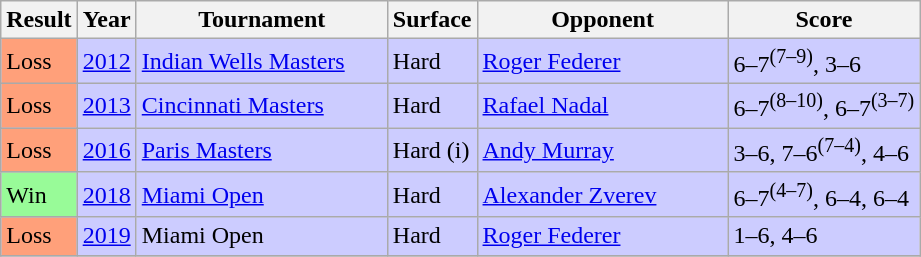<table class="sortable wikitable">
<tr>
<th>Result</th>
<th>Year</th>
<th width=160>Tournament</th>
<th>Surface</th>
<th width=160>Opponent</th>
<th class="unsortable">Score</th>
</tr>
<tr bgcolor=CCCCFF>
<td bgcolor=FFA07A>Loss</td>
<td><a href='#'>2012</a></td>
<td><a href='#'>Indian Wells Masters</a></td>
<td>Hard</td>
<td> <a href='#'>Roger Federer</a></td>
<td>6–7<sup>(7–9)</sup>, 3–6</td>
</tr>
<tr bgcolor=CCCCFF>
<td bgcolor=FFA07A>Loss</td>
<td><a href='#'>2013</a></td>
<td><a href='#'>Cincinnati Masters</a></td>
<td>Hard</td>
<td> <a href='#'>Rafael Nadal</a></td>
<td>6–7<sup>(8–10)</sup>, 6–7<sup>(3–7)</sup></td>
</tr>
<tr bgcolor=CCCCFF>
<td bgcolor=FFA07A>Loss</td>
<td><a href='#'>2016</a></td>
<td><a href='#'>Paris Masters</a></td>
<td>Hard (i)</td>
<td> <a href='#'>Andy Murray</a></td>
<td>3–6, 7–6<sup>(7–4)</sup>, 4–6</td>
</tr>
<tr bgcolor=CCCCFF>
<td bgcolor=98fb98>Win</td>
<td><a href='#'>2018</a></td>
<td><a href='#'>Miami Open</a></td>
<td>Hard</td>
<td> <a href='#'>Alexander Zverev</a></td>
<td>6–7<sup>(4–7)</sup>, 6–4, 6–4</td>
</tr>
<tr bgcolor=CCCCFF>
<td bgcolor=FFA07A>Loss</td>
<td><a href='#'>2019</a></td>
<td>Miami Open</td>
<td>Hard</td>
<td> <a href='#'>Roger Federer</a></td>
<td>1–6, 4–6</td>
</tr>
<tr bgcolor=CCCCFF>
</tr>
</table>
